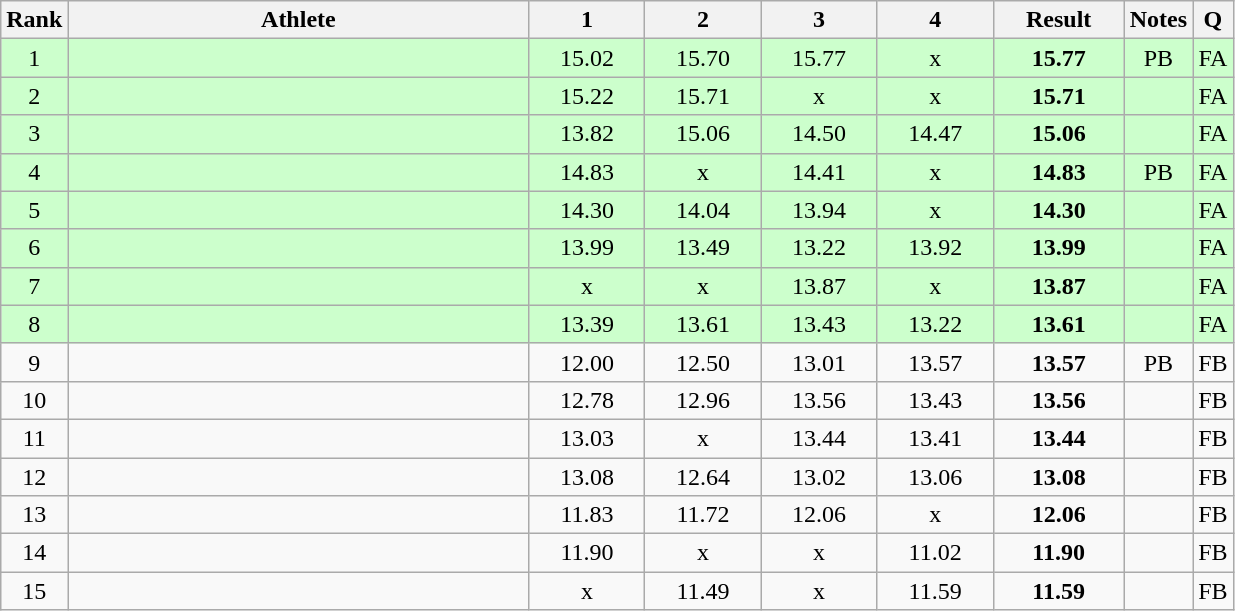<table class="wikitable" style="text-align:center">
<tr>
<th>Rank</th>
<th width=300>Athlete</th>
<th width=70>1</th>
<th width=70>2</th>
<th width=70>3</th>
<th width=70>4</th>
<th width=80>Result</th>
<th>Notes</th>
<th>Q</th>
</tr>
<tr bgcolor=ccffcc>
<td>1</td>
<td align=left></td>
<td>15.02</td>
<td>15.70</td>
<td>15.77</td>
<td>x</td>
<td><strong>15.77</strong></td>
<td>PB</td>
<td>FA</td>
</tr>
<tr bgcolor=ccffcc>
<td>2</td>
<td align=left></td>
<td>15.22</td>
<td>15.71</td>
<td>x</td>
<td>x</td>
<td><strong>15.71</strong></td>
<td></td>
<td>FA</td>
</tr>
<tr bgcolor=ccffcc>
<td>3</td>
<td align=left></td>
<td>13.82</td>
<td>15.06</td>
<td>14.50</td>
<td>14.47</td>
<td><strong>15.06</strong></td>
<td></td>
<td>FA</td>
</tr>
<tr bgcolor=ccffcc>
<td>4</td>
<td align=left></td>
<td>14.83</td>
<td>x</td>
<td>14.41</td>
<td>x</td>
<td><strong>14.83</strong></td>
<td>PB</td>
<td>FA</td>
</tr>
<tr bgcolor=ccffcc>
<td>5</td>
<td align=left></td>
<td>14.30</td>
<td>14.04</td>
<td>13.94</td>
<td>x</td>
<td><strong>14.30</strong></td>
<td></td>
<td>FA</td>
</tr>
<tr bgcolor=ccffcc>
<td>6</td>
<td align=left></td>
<td>13.99</td>
<td>13.49</td>
<td>13.22</td>
<td>13.92</td>
<td><strong>13.99</strong></td>
<td></td>
<td>FA</td>
</tr>
<tr bgcolor=ccffcc>
<td>7</td>
<td align=left></td>
<td>x</td>
<td>x</td>
<td>13.87</td>
<td>x</td>
<td><strong>13.87</strong></td>
<td></td>
<td>FA</td>
</tr>
<tr bgcolor=ccffcc>
<td>8</td>
<td align=left></td>
<td>13.39</td>
<td>13.61</td>
<td>13.43</td>
<td>13.22</td>
<td><strong>13.61</strong></td>
<td></td>
<td>FA</td>
</tr>
<tr>
<td>9</td>
<td align=left></td>
<td>12.00</td>
<td>12.50</td>
<td>13.01</td>
<td>13.57</td>
<td><strong>13.57</strong></td>
<td>PB</td>
<td>FB</td>
</tr>
<tr>
<td>10</td>
<td align=left></td>
<td>12.78</td>
<td>12.96</td>
<td>13.56</td>
<td>13.43</td>
<td><strong>13.56</strong></td>
<td></td>
<td>FB</td>
</tr>
<tr>
<td>11</td>
<td align=left></td>
<td>13.03</td>
<td>x</td>
<td>13.44</td>
<td>13.41</td>
<td><strong>13.44</strong></td>
<td></td>
<td>FB</td>
</tr>
<tr>
<td>12</td>
<td align=left></td>
<td>13.08</td>
<td>12.64</td>
<td>13.02</td>
<td>13.06</td>
<td><strong>13.08</strong></td>
<td></td>
<td>FB</td>
</tr>
<tr>
<td>13</td>
<td align=left></td>
<td>11.83</td>
<td>11.72</td>
<td>12.06</td>
<td>x</td>
<td><strong>12.06</strong></td>
<td></td>
<td>FB</td>
</tr>
<tr>
<td>14</td>
<td align=left></td>
<td>11.90</td>
<td>x</td>
<td>x</td>
<td>11.02</td>
<td><strong>11.90</strong></td>
<td></td>
<td>FB</td>
</tr>
<tr>
<td>15</td>
<td align=left></td>
<td>x</td>
<td>11.49</td>
<td>x</td>
<td>11.59</td>
<td><strong>11.59</strong></td>
<td></td>
<td>FB</td>
</tr>
</table>
